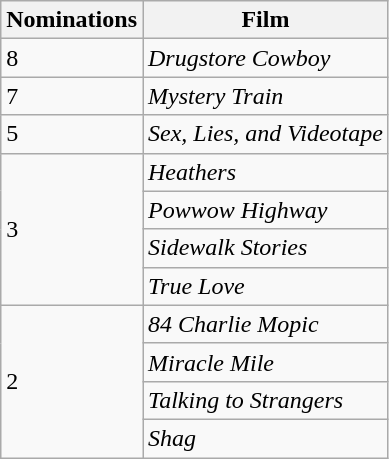<table class="wikitable">
<tr>
<th>Nominations</th>
<th>Film</th>
</tr>
<tr>
<td>8</td>
<td><em>Drugstore Cowboy</em></td>
</tr>
<tr>
<td>7</td>
<td><em>Mystery Train</em></td>
</tr>
<tr>
<td>5</td>
<td><em>Sex, Lies, and Videotape</em></td>
</tr>
<tr>
<td rowspan="4">3</td>
<td><em>Heathers</em></td>
</tr>
<tr>
<td><em>Powwow Highway</em></td>
</tr>
<tr>
<td><em>Sidewalk Stories</em></td>
</tr>
<tr>
<td><em>True Love</em></td>
</tr>
<tr>
<td rowspan="4">2</td>
<td><em>84 Charlie Mopic</em></td>
</tr>
<tr>
<td><em>Miracle Mile</em></td>
</tr>
<tr>
<td><em>Talking to Strangers</em></td>
</tr>
<tr>
<td><em>Shag</em></td>
</tr>
</table>
